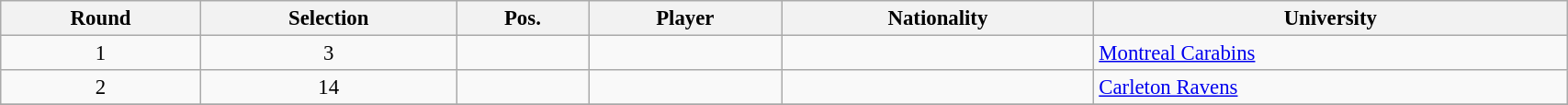<table class="wikitable sortable" style="width:90%; text-align:center; font-size:95%; text-align:left;">
<tr>
<th>Round</th>
<th>Selection</th>
<th>Pos.</th>
<th>Player</th>
<th>Nationality</th>
<th>University</th>
</tr>
<tr>
<td align=center>1</td>
<td align=center>3</td>
<td align=center></td>
<td></td>
<td></td>
<td><a href='#'>Montreal Carabins</a></td>
</tr>
<tr>
<td align=center>2</td>
<td align=center>14</td>
<td align=center></td>
<td></td>
<td></td>
<td><a href='#'>Carleton Ravens</a></td>
</tr>
<tr>
</tr>
</table>
